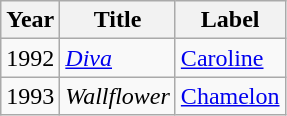<table class="wikitable">
<tr>
<th>Year</th>
<th>Title</th>
<th>Label</th>
</tr>
<tr>
<td>1992</td>
<td><em><a href='#'>Diva</a></em></td>
<td><a href='#'>Caroline</a></td>
</tr>
<tr>
<td>1993</td>
<td><em>Wallflower</em></td>
<td><a href='#'>Chamelon</a></td>
</tr>
</table>
